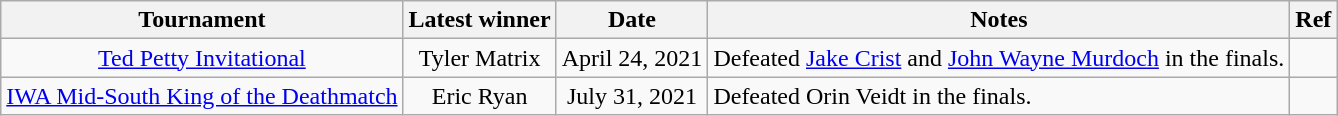<table class="wikitable" style="text-align:center;">
<tr>
<th>Tournament</th>
<th>Latest winner</th>
<th>Date</th>
<th>Notes</th>
<th>Ref</th>
</tr>
<tr>
<td><a href='#'>Ted Petty Invitational</a></td>
<td>Tyler Matrix</td>
<td>April 24, 2021</td>
<td align=left>Defeated <a href='#'>Jake Crist</a> and <a href='#'>John Wayne Murdoch</a> in the finals.</td>
<td></td>
</tr>
<tr>
<td><a href='#'>IWA Mid-South King of the Deathmatch</a></td>
<td>Eric Ryan</td>
<td>July 31, 2021</td>
<td align=left>Defeated Orin Veidt in the finals.</td>
<td></td>
</tr>
</table>
